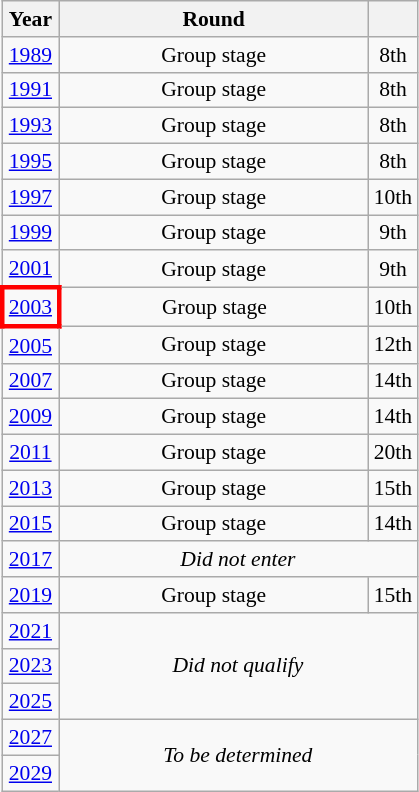<table class="wikitable" style="text-align: center; font-size:90%">
<tr>
<th>Year</th>
<th style="width:200px">Round</th>
<th></th>
</tr>
<tr>
<td><a href='#'>1989</a></td>
<td>Group stage</td>
<td>8th</td>
</tr>
<tr>
<td><a href='#'>1991</a></td>
<td>Group stage</td>
<td>8th</td>
</tr>
<tr>
<td><a href='#'>1993</a></td>
<td>Group stage</td>
<td>8th</td>
</tr>
<tr>
<td><a href='#'>1995</a></td>
<td>Group stage</td>
<td>8th</td>
</tr>
<tr>
<td><a href='#'>1997</a></td>
<td>Group stage</td>
<td>10th</td>
</tr>
<tr>
<td><a href='#'>1999</a></td>
<td>Group stage</td>
<td>9th</td>
</tr>
<tr>
<td><a href='#'>2001</a></td>
<td>Group stage</td>
<td>9th</td>
</tr>
<tr>
<td style="border: 3px solid red"><a href='#'>2003</a></td>
<td>Group stage</td>
<td>10th</td>
</tr>
<tr>
<td><a href='#'>2005</a></td>
<td>Group stage</td>
<td>12th</td>
</tr>
<tr>
<td><a href='#'>2007</a></td>
<td>Group stage</td>
<td>14th</td>
</tr>
<tr>
<td><a href='#'>2009</a></td>
<td>Group stage</td>
<td>14th</td>
</tr>
<tr>
<td><a href='#'>2011</a></td>
<td>Group stage</td>
<td>20th</td>
</tr>
<tr>
<td><a href='#'>2013</a></td>
<td>Group stage</td>
<td>15th</td>
</tr>
<tr>
<td><a href='#'>2015</a></td>
<td>Group stage</td>
<td>14th</td>
</tr>
<tr>
<td><a href='#'>2017</a></td>
<td colspan="2"><em>Did not enter</em></td>
</tr>
<tr>
<td><a href='#'>2019</a></td>
<td>Group stage</td>
<td>15th</td>
</tr>
<tr>
<td><a href='#'>2021</a></td>
<td colspan="2" rowspan="3"><em>Did not qualify</em></td>
</tr>
<tr>
<td><a href='#'>2023</a></td>
</tr>
<tr>
<td><a href='#'>2025</a></td>
</tr>
<tr>
<td><a href='#'>2027</a></td>
<td colspan="2" rowspan="2"><em>To be determined</em></td>
</tr>
<tr>
<td><a href='#'>2029</a></td>
</tr>
</table>
